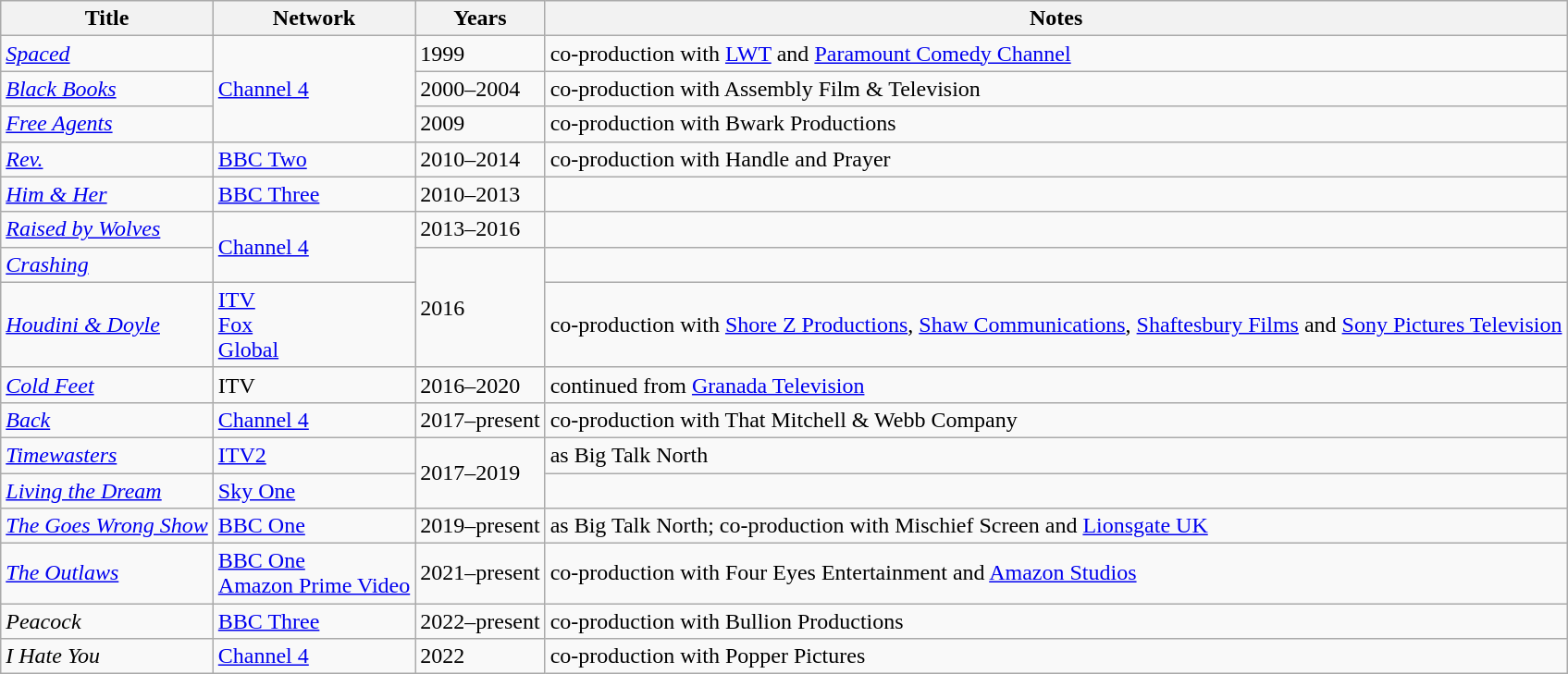<table class="wikitable sortable">
<tr>
<th>Title</th>
<th>Network</th>
<th>Years</th>
<th>Notes</th>
</tr>
<tr>
<td><em><a href='#'>Spaced</a></em></td>
<td rowspan="3"><a href='#'>Channel 4</a></td>
<td>1999</td>
<td>co-production with <a href='#'>LWT</a> and <a href='#'>Paramount Comedy Channel</a></td>
</tr>
<tr>
<td><em><a href='#'>Black Books</a></em></td>
<td>2000–2004</td>
<td>co-production with Assembly Film & Television</td>
</tr>
<tr>
<td><em><a href='#'>Free Agents</a></em></td>
<td>2009</td>
<td>co-production with Bwark Productions</td>
</tr>
<tr>
<td><em><a href='#'>Rev.</a></em></td>
<td><a href='#'>BBC Two</a></td>
<td>2010–2014</td>
<td>co-production with Handle and Prayer</td>
</tr>
<tr>
<td><em><a href='#'>Him & Her</a></em></td>
<td><a href='#'>BBC Three</a></td>
<td>2010–2013</td>
<td></td>
</tr>
<tr>
<td><em><a href='#'>Raised by Wolves</a></em></td>
<td rowspan="2"><a href='#'>Channel 4</a></td>
<td>2013–2016</td>
<td></td>
</tr>
<tr>
<td><em><a href='#'>Crashing</a></em></td>
<td rowspan="2">2016</td>
<td></td>
</tr>
<tr>
<td><em><a href='#'>Houdini & Doyle</a></em></td>
<td><a href='#'>ITV</a><br><a href='#'>Fox</a><br><a href='#'>Global</a></td>
<td>co-production with <a href='#'>Shore Z Productions</a>, <a href='#'>Shaw Communications</a>, <a href='#'>Shaftesbury Films</a> and <a href='#'>Sony Pictures Television</a></td>
</tr>
<tr>
<td><em><a href='#'>Cold Feet</a></em></td>
<td>ITV</td>
<td>2016–2020</td>
<td>continued from <a href='#'>Granada Television</a></td>
</tr>
<tr>
<td><em><a href='#'>Back</a></em></td>
<td><a href='#'>Channel 4</a></td>
<td>2017–present</td>
<td>co-production with That Mitchell & Webb Company</td>
</tr>
<tr>
<td><em><a href='#'>Timewasters</a></em></td>
<td><a href='#'>ITV2</a></td>
<td rowspan="2">2017–2019</td>
<td>as Big Talk North</td>
</tr>
<tr>
<td><em><a href='#'>Living the Dream</a></em></td>
<td><a href='#'>Sky One</a></td>
<td></td>
</tr>
<tr>
<td><em><a href='#'>The Goes Wrong Show</a></em></td>
<td><a href='#'>BBC One</a></td>
<td>2019–present</td>
<td>as Big Talk North; co-production with Mischief Screen and <a href='#'>Lionsgate UK</a></td>
</tr>
<tr>
<td><em><a href='#'>The Outlaws</a></em></td>
<td><a href='#'>BBC One</a><br><a href='#'>Amazon Prime Video</a></td>
<td>2021–present</td>
<td>co-production with Four Eyes Entertainment and <a href='#'>Amazon Studios</a></td>
</tr>
<tr>
<td><em>Peacock</em></td>
<td><a href='#'>BBC Three</a></td>
<td>2022–present</td>
<td>co-production with Bullion Productions</td>
</tr>
<tr>
<td><em>I Hate You</em></td>
<td><a href='#'>Channel 4</a></td>
<td>2022</td>
<td>co-production with Popper Pictures</td>
</tr>
</table>
